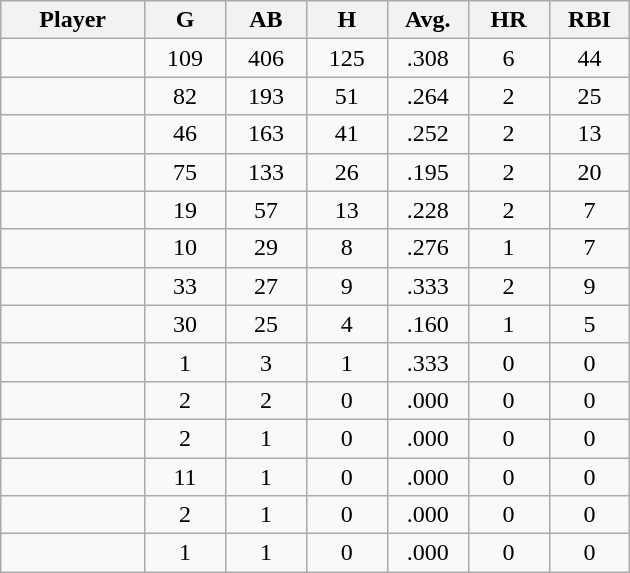<table class="wikitable sortable">
<tr>
<th bgcolor="#DDDDFF" width="16%">Player</th>
<th bgcolor="#DDDDFF" width="9%">G</th>
<th bgcolor="#DDDDFF" width="9%">AB</th>
<th bgcolor="#DDDDFF" width="9%">H</th>
<th bgcolor="#DDDDFF" width="9%">Avg.</th>
<th bgcolor="#DDDDFF" width="9%">HR</th>
<th bgcolor="#DDDDFF" width="9%">RBI</th>
</tr>
<tr align="center">
<td></td>
<td>109</td>
<td>406</td>
<td>125</td>
<td>.308</td>
<td>6</td>
<td>44</td>
</tr>
<tr align="center">
<td></td>
<td>82</td>
<td>193</td>
<td>51</td>
<td>.264</td>
<td>2</td>
<td>25</td>
</tr>
<tr align="center">
<td></td>
<td>46</td>
<td>163</td>
<td>41</td>
<td>.252</td>
<td>2</td>
<td>13</td>
</tr>
<tr align="center">
<td></td>
<td>75</td>
<td>133</td>
<td>26</td>
<td>.195</td>
<td>2</td>
<td>20</td>
</tr>
<tr align="center">
<td></td>
<td>19</td>
<td>57</td>
<td>13</td>
<td>.228</td>
<td>2</td>
<td>7</td>
</tr>
<tr align="center">
<td></td>
<td>10</td>
<td>29</td>
<td>8</td>
<td>.276</td>
<td>1</td>
<td>7</td>
</tr>
<tr align="center">
<td></td>
<td>33</td>
<td>27</td>
<td>9</td>
<td>.333</td>
<td>2</td>
<td>9</td>
</tr>
<tr align="center">
<td></td>
<td>30</td>
<td>25</td>
<td>4</td>
<td>.160</td>
<td>1</td>
<td>5</td>
</tr>
<tr align="center">
<td></td>
<td>1</td>
<td>3</td>
<td>1</td>
<td>.333</td>
<td>0</td>
<td>0</td>
</tr>
<tr align="center">
<td></td>
<td>2</td>
<td>2</td>
<td>0</td>
<td>.000</td>
<td>0</td>
<td>0</td>
</tr>
<tr align="center">
<td></td>
<td>2</td>
<td>1</td>
<td>0</td>
<td>.000</td>
<td>0</td>
<td>0</td>
</tr>
<tr align="center">
<td></td>
<td>11</td>
<td>1</td>
<td>0</td>
<td>.000</td>
<td>0</td>
<td>0</td>
</tr>
<tr align="center">
<td></td>
<td>2</td>
<td>1</td>
<td>0</td>
<td>.000</td>
<td>0</td>
<td>0</td>
</tr>
<tr align="center">
<td></td>
<td>1</td>
<td>1</td>
<td>0</td>
<td>.000</td>
<td>0</td>
<td>0</td>
</tr>
</table>
